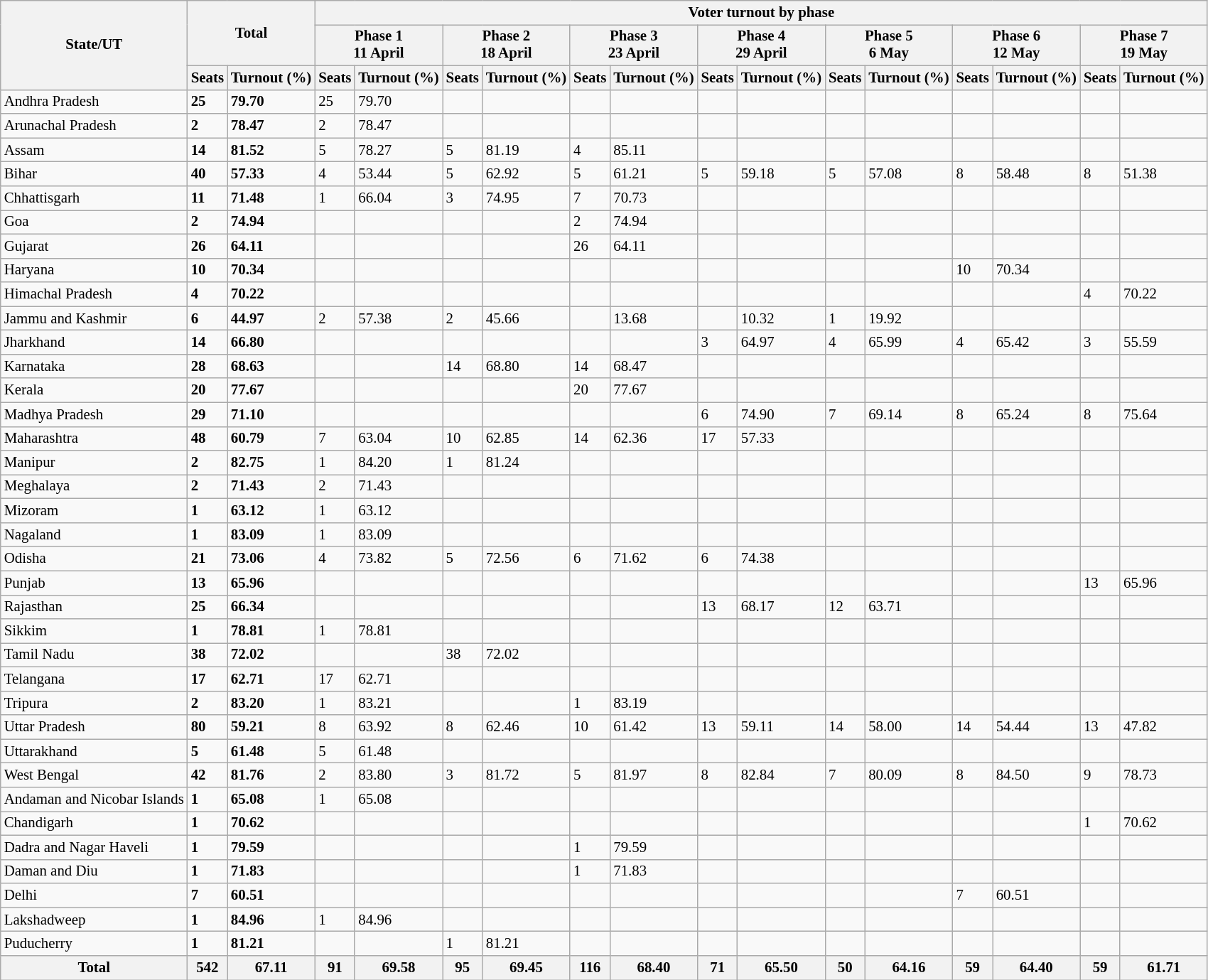<table class="wikitable sortable collapsible" style="font-size: 87%;">
<tr>
<th rowspan="3" class="unsortable">State/UT</th>
<th colspan="2" rowspan="2">Total</th>
<th colspan="14">Voter turnout by phase</th>
</tr>
<tr>
<th colspan="2">Phase 1<br>11 April</th>
<th colspan="2">Phase 2<br>18 April</th>
<th colspan="2">Phase 3<br>23 April</th>
<th colspan="2">Phase 4<br>29 April</th>
<th colspan="2">Phase 5<br>6 May</th>
<th colspan="2">Phase 6<br>12 May</th>
<th colspan="2">Phase 7<br>19 May</th>
</tr>
<tr>
<th>Seats</th>
<th>Turnout (%)</th>
<th>Seats</th>
<th>Turnout (%)</th>
<th>Seats</th>
<th>Turnout (%)</th>
<th>Seats</th>
<th>Turnout (%)</th>
<th>Seats</th>
<th>Turnout (%)</th>
<th>Seats</th>
<th>Turnout (%)</th>
<th>Seats</th>
<th>Turnout (%)</th>
<th>Seats</th>
<th>Turnout (%)</th>
</tr>
<tr>
<td>Andhra Pradesh</td>
<td><strong>25</strong></td>
<td><strong>79.70</strong> </td>
<td>25</td>
<td>79.70 </td>
<td></td>
<td></td>
<td></td>
<td></td>
<td></td>
<td></td>
<td></td>
<td></td>
<td></td>
<td></td>
<td></td>
<td></td>
</tr>
<tr>
<td>Arunachal Pradesh</td>
<td><strong>2</strong></td>
<td><strong>78.47</strong> </td>
<td>2</td>
<td>78.47 </td>
<td></td>
<td></td>
<td></td>
<td></td>
<td></td>
<td></td>
<td></td>
<td></td>
<td></td>
<td></td>
<td></td>
<td></td>
</tr>
<tr>
<td>Assam</td>
<td><strong>14</strong></td>
<td><strong>81.52 </strong></td>
<td>5</td>
<td>78.27 </td>
<td>5</td>
<td>81.19 </td>
<td>4</td>
<td>85.11 </td>
<td></td>
<td></td>
<td></td>
<td></td>
<td></td>
<td></td>
<td></td>
<td></td>
</tr>
<tr>
<td>Bihar</td>
<td><strong>40</strong></td>
<td><strong>57.33</strong> </td>
<td>4</td>
<td>53.44 </td>
<td>5</td>
<td>62.92 </td>
<td>5</td>
<td>61.21 </td>
<td>5</td>
<td>59.18 </td>
<td>5</td>
<td>57.08 </td>
<td>8</td>
<td>58.48</td>
<td>8</td>
<td>51.38</td>
</tr>
<tr>
<td>Chhattisgarh</td>
<td><strong>11</strong></td>
<td><strong>71.48 </strong></td>
<td>1</td>
<td>66.04 </td>
<td>3</td>
<td>74.95 </td>
<td>7</td>
<td>70.73 </td>
<td></td>
<td></td>
<td></td>
<td></td>
<td></td>
<td></td>
<td></td>
<td></td>
</tr>
<tr>
<td>Goa</td>
<td><strong>2</strong></td>
<td><strong>74.94</strong> </td>
<td></td>
<td></td>
<td></td>
<td></td>
<td>2</td>
<td>74.94 </td>
<td></td>
<td></td>
<td></td>
<td></td>
<td></td>
<td></td>
<td></td>
<td></td>
</tr>
<tr>
<td>Gujarat</td>
<td><strong>26</strong></td>
<td><strong>64.11</strong> </td>
<td></td>
<td></td>
<td></td>
<td></td>
<td>26</td>
<td>64.11 </td>
<td></td>
<td></td>
<td></td>
<td></td>
<td></td>
<td></td>
<td></td>
<td></td>
</tr>
<tr>
<td>Haryana</td>
<td><strong>10</strong></td>
<td><strong>70.34</strong></td>
<td></td>
<td></td>
<td></td>
<td></td>
<td></td>
<td></td>
<td></td>
<td></td>
<td></td>
<td></td>
<td>10</td>
<td>70.34</td>
<td></td>
<td></td>
</tr>
<tr>
<td>Himachal Pradesh</td>
<td><strong>4</strong></td>
<td><strong>70.22</strong></td>
<td></td>
<td></td>
<td></td>
<td></td>
<td></td>
<td></td>
<td></td>
<td></td>
<td></td>
<td></td>
<td></td>
<td></td>
<td>4</td>
<td>70.22</td>
</tr>
<tr>
<td>Jammu and Kashmir</td>
<td><strong>6</strong></td>
<td><strong>44.97</strong> </td>
<td>2</td>
<td>57.38 </td>
<td>2</td>
<td>45.66 </td>
<td></td>
<td>13.68 </td>
<td></td>
<td>10.32 </td>
<td>1</td>
<td>19.92 </td>
<td></td>
<td></td>
<td></td>
<td></td>
</tr>
<tr>
<td>Jharkhand</td>
<td><strong>14</strong></td>
<td><strong>66.80</strong> </td>
<td></td>
<td></td>
<td></td>
<td></td>
<td></td>
<td></td>
<td>3</td>
<td>64.97 </td>
<td>4</td>
<td>65.99 </td>
<td>4</td>
<td>65.42</td>
<td>3</td>
<td>55.59</td>
</tr>
<tr>
<td>Karnataka</td>
<td><strong>28</strong></td>
<td><strong>68.63 </strong></td>
<td></td>
<td></td>
<td>14</td>
<td>68.80 </td>
<td>14</td>
<td>68.47 </td>
<td></td>
<td></td>
<td></td>
<td></td>
<td></td>
<td></td>
<td></td>
<td></td>
</tr>
<tr>
<td>Kerala</td>
<td><strong>20</strong></td>
<td><strong>77.67</strong> </td>
<td></td>
<td></td>
<td></td>
<td></td>
<td>20</td>
<td>77.67 </td>
<td></td>
<td></td>
<td></td>
<td></td>
<td></td>
<td></td>
<td></td>
<td></td>
</tr>
<tr>
<td>Madhya Pradesh</td>
<td><strong>29</strong></td>
<td><strong>71.10</strong> </td>
<td></td>
<td></td>
<td></td>
<td></td>
<td></td>
<td></td>
<td>6</td>
<td>74.90 </td>
<td>7</td>
<td>69.14 </td>
<td>8</td>
<td>65.24 </td>
<td>8</td>
<td>75.64 </td>
</tr>
<tr>
<td>Maharashtra</td>
<td><strong>48</strong></td>
<td><strong>60.79 </strong></td>
<td>7</td>
<td>63.04 </td>
<td>10</td>
<td>62.85 </td>
<td>14</td>
<td>62.36 </td>
<td>17</td>
<td>57.33 </td>
<td></td>
<td></td>
<td></td>
<td></td>
<td></td>
<td></td>
</tr>
<tr>
<td>Manipur</td>
<td><strong>2</strong></td>
<td><strong>82.75 </strong></td>
<td>1</td>
<td>84.20 </td>
<td>1</td>
<td>81.24 </td>
<td></td>
<td></td>
<td></td>
<td></td>
<td></td>
<td></td>
<td></td>
<td></td>
<td></td>
<td></td>
</tr>
<tr>
<td>Meghalaya</td>
<td><strong>2</strong></td>
<td><strong>71.43</strong> </td>
<td>2</td>
<td>71.43 </td>
<td></td>
<td></td>
<td></td>
<td></td>
<td></td>
<td></td>
<td></td>
<td></td>
<td></td>
<td></td>
<td></td>
<td></td>
</tr>
<tr>
<td>Mizoram</td>
<td><strong>1</strong></td>
<td><strong>63.12</strong> </td>
<td>1</td>
<td>63.12 </td>
<td></td>
<td></td>
<td></td>
<td></td>
<td></td>
<td></td>
<td></td>
<td></td>
<td></td>
<td></td>
<td></td>
<td></td>
</tr>
<tr>
<td>Nagaland</td>
<td><strong>1</strong></td>
<td><strong>83.09</strong> </td>
<td>1</td>
<td>83.09 </td>
<td></td>
<td></td>
<td></td>
<td></td>
<td></td>
<td></td>
<td></td>
<td></td>
<td></td>
<td></td>
<td></td>
<td></td>
</tr>
<tr>
<td>Odisha</td>
<td><strong>21</strong></td>
<td><strong>73.06 </strong></td>
<td>4</td>
<td>73.82 </td>
<td>5</td>
<td>72.56 </td>
<td>6</td>
<td>71.62 </td>
<td>6</td>
<td>74.38 </td>
<td></td>
<td></td>
<td></td>
<td></td>
<td></td>
<td></td>
</tr>
<tr>
<td>Punjab</td>
<td><strong>13</strong></td>
<td><strong>65.96</strong></td>
<td></td>
<td></td>
<td></td>
<td></td>
<td></td>
<td></td>
<td></td>
<td></td>
<td></td>
<td></td>
<td></td>
<td></td>
<td>13</td>
<td>65.96</td>
</tr>
<tr>
<td>Rajasthan</td>
<td><strong>25</strong></td>
<td><strong>66.34</strong> </td>
<td></td>
<td></td>
<td></td>
<td></td>
<td></td>
<td></td>
<td>13</td>
<td>68.17 </td>
<td>12</td>
<td>63.71 </td>
<td></td>
<td></td>
<td></td>
<td></td>
</tr>
<tr>
<td>Sikkim</td>
<td><strong>1</strong></td>
<td><strong>78.81</strong> </td>
<td>1</td>
<td>78.81 </td>
<td></td>
<td></td>
<td></td>
<td></td>
<td></td>
<td></td>
<td></td>
<td></td>
<td></td>
<td></td>
<td></td>
<td></td>
</tr>
<tr>
<td>Tamil Nadu</td>
<td><strong>38</strong></td>
<td><strong>72.02</strong> </td>
<td></td>
<td></td>
<td>38</td>
<td>72.02 </td>
<td></td>
<td></td>
<td></td>
<td></td>
<td></td>
<td></td>
<td></td>
<td></td>
<td></td>
<td></td>
</tr>
<tr>
<td>Telangana</td>
<td><strong>17</strong></td>
<td><strong>62.71</strong></td>
<td>17</td>
<td>62.71</td>
<td></td>
<td></td>
<td></td>
<td></td>
<td></td>
<td></td>
<td></td>
<td></td>
<td></td>
<td></td>
<td></td>
<td></td>
</tr>
<tr>
<td>Tripura</td>
<td><strong>2</strong></td>
<td><strong>83.20 </strong></td>
<td>1</td>
<td>83.21 </td>
<td></td>
<td></td>
<td>1</td>
<td>83.19 </td>
<td></td>
<td></td>
<td></td>
<td></td>
<td></td>
<td></td>
<td></td>
<td></td>
</tr>
<tr>
<td>Uttar Pradesh</td>
<td><strong>80</strong></td>
<td><strong>59.21</strong> </td>
<td>8</td>
<td>63.92 </td>
<td>8</td>
<td>62.46 </td>
<td>10</td>
<td>61.42 </td>
<td>13</td>
<td>59.11 </td>
<td>14</td>
<td>58.00 </td>
<td>14</td>
<td>54.44</td>
<td>13</td>
<td>47.82</td>
</tr>
<tr>
<td>Uttarakhand</td>
<td><strong>5</strong></td>
<td><strong>61.48</strong> </td>
<td>5</td>
<td>61.48 </td>
<td></td>
<td></td>
<td></td>
<td></td>
<td></td>
<td></td>
<td></td>
<td></td>
<td></td>
<td></td>
<td></td>
<td></td>
</tr>
<tr>
<td>West Bengal</td>
<td><strong>42</strong></td>
<td><strong>81.76</strong> </td>
<td>2</td>
<td>83.80 </td>
<td>3</td>
<td>81.72 </td>
<td>5</td>
<td>81.97 </td>
<td>8</td>
<td>82.84 </td>
<td>7</td>
<td>80.09 </td>
<td>8</td>
<td>84.50</td>
<td>9</td>
<td>78.73</td>
</tr>
<tr>
<td>Andaman and Nicobar Islands</td>
<td><strong>1</strong></td>
<td><strong>65.08</strong> </td>
<td>1</td>
<td>65.08 </td>
<td></td>
<td></td>
<td></td>
<td></td>
<td></td>
<td></td>
<td></td>
<td></td>
<td></td>
<td></td>
<td></td>
<td></td>
</tr>
<tr>
<td>Chandigarh</td>
<td><strong>1</strong></td>
<td><strong>70.62</strong></td>
<td></td>
<td></td>
<td></td>
<td></td>
<td></td>
<td></td>
<td></td>
<td></td>
<td></td>
<td></td>
<td></td>
<td></td>
<td>1</td>
<td>70.62</td>
</tr>
<tr>
<td>Dadra and Nagar Haveli</td>
<td><strong>1</strong></td>
<td><strong>79.59</strong> </td>
<td></td>
<td></td>
<td></td>
<td></td>
<td>1</td>
<td>79.59 </td>
<td></td>
<td></td>
<td></td>
<td></td>
<td></td>
<td></td>
<td></td>
<td></td>
</tr>
<tr>
<td>Daman and Diu</td>
<td><strong>1</strong></td>
<td><strong>71.83</strong> </td>
<td></td>
<td></td>
<td></td>
<td></td>
<td>1</td>
<td>71.83 </td>
<td></td>
<td></td>
<td></td>
<td></td>
<td></td>
<td></td>
<td></td>
<td></td>
</tr>
<tr>
<td>Delhi</td>
<td><strong>7</strong></td>
<td><strong>60.51</strong></td>
<td></td>
<td></td>
<td></td>
<td></td>
<td></td>
<td></td>
<td></td>
<td></td>
<td></td>
<td></td>
<td>7</td>
<td>60.51</td>
<td></td>
<td></td>
</tr>
<tr>
<td>Lakshadweep</td>
<td><strong>1</strong></td>
<td><strong>84.96</strong> </td>
<td>1</td>
<td>84.96 </td>
<td></td>
<td></td>
<td></td>
<td></td>
<td></td>
<td></td>
<td></td>
<td></td>
<td></td>
<td></td>
<td></td>
<td></td>
</tr>
<tr>
<td>Puducherry</td>
<td><strong>1</strong></td>
<td><strong>81.21</strong> </td>
<td></td>
<td></td>
<td>1</td>
<td>81.21 </td>
<td></td>
<td></td>
<td></td>
<td></td>
<td></td>
<td></td>
<td></td>
<td></td>
<td></td>
<td></td>
</tr>
<tr>
<th><strong>Total</strong></th>
<th><strong>542</strong></th>
<th><strong>67.11 </strong></th>
<th><strong>91</strong></th>
<th><strong>69.58 </strong></th>
<th><strong>95</strong></th>
<th><strong>69.45 </strong></th>
<th><strong>116</strong></th>
<th><strong>68.40</strong></th>
<th><strong>71</strong></th>
<th><strong>65.50</strong> </th>
<th><strong>50</strong></th>
<th><strong>64.16 </strong></th>
<th><strong>59</strong></th>
<th><strong>64.40</strong></th>
<th><strong>59</strong></th>
<th><strong>61.71</strong></th>
</tr>
</table>
